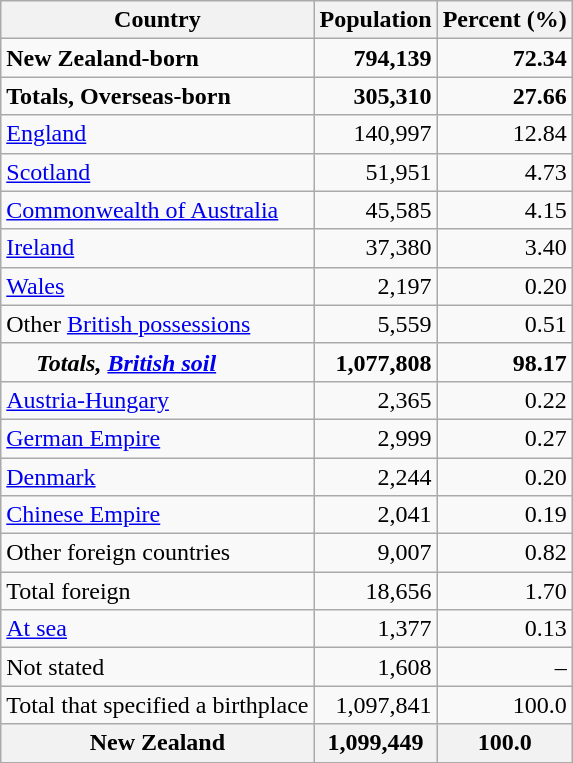<table class="wikitable" style="text-align:right">
<tr>
<th>Country</th>
<th>Population</th>
<th>Percent (%)</th>
</tr>
<tr>
<td align=left> <strong>New Zealand-born</strong></td>
<td><strong> 794,139 </strong></td>
<td><strong>72.34</strong></td>
</tr>
<tr>
<td align=left><strong>Totals, Overseas-born</strong></td>
<td><strong>305,310</strong></td>
<td><strong>27.66</strong></td>
</tr>
<tr>
<td align=left> <a href='#'>England</a></td>
<td>140,997</td>
<td>12.84</td>
</tr>
<tr>
<td align=left> <a href='#'>Scotland</a></td>
<td>51,951</td>
<td>4.73</td>
</tr>
<tr>
<td align=left> <a href='#'>Commonwealth of Australia</a></td>
<td>45,585</td>
<td>4.15</td>
</tr>
<tr>
<td align=left> <a href='#'>Ireland</a></td>
<td>37,380</td>
<td>3.40</td>
</tr>
<tr>
<td align=left> <a href='#'>Wales</a></td>
<td>2,197</td>
<td>0.20</td>
</tr>
<tr>
<td align=left> Other <a href='#'>British possessions</a></td>
<td>5,559</td>
<td>0.51</td>
</tr>
<tr>
<td align=left>     <strong><em>Totals, <a href='#'>British soil</a></em></strong></td>
<td><strong>1,077,808</strong></td>
<td><strong>98.17</strong></td>
</tr>
<tr>
<td align=left> <a href='#'>Austria-Hungary</a></td>
<td>2,365</td>
<td>0.22</td>
</tr>
<tr>
<td align=left> <a href='#'>German Empire</a></td>
<td>2,999</td>
<td>0.27</td>
</tr>
<tr>
<td align=left> <a href='#'>Denmark</a></td>
<td>2,244</td>
<td>0.20</td>
</tr>
<tr>
<td align=left> <a href='#'>Chinese Empire</a></td>
<td>2,041</td>
<td>0.19</td>
</tr>
<tr>
<td align=left>Other foreign countries</td>
<td>9,007</td>
<td>0.82</td>
</tr>
<tr>
<td align=left>Total foreign</td>
<td>18,656</td>
<td>1.70</td>
</tr>
<tr>
<td align=left><a href='#'>At sea</a></td>
<td>1,377</td>
<td>0.13</td>
</tr>
<tr>
<td align=left>Not stated</td>
<td>1,608</td>
<td>–</td>
</tr>
<tr>
<td align=left>Total that specified a birthplace</td>
<td>1,097,841</td>
<td>100.0</td>
</tr>
<tr>
<th>New Zealand</th>
<th>1,099,449</th>
<th>100.0</th>
</tr>
</table>
